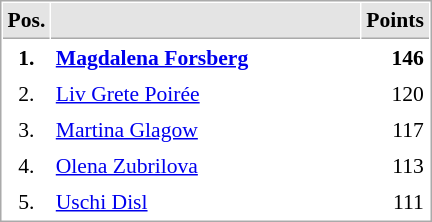<table cellspacing="1" cellpadding="3" style="border:1px solid #AAAAAA;font-size:90%">
<tr bgcolor="#E4E4E4">
<th style="border-bottom:1px solid #AAAAAA" width=10>Pos.</th>
<th style="border-bottom:1px solid #AAAAAA" width=200></th>
<th style="border-bottom:1px solid #AAAAAA" width=20>Points</th>
</tr>
<tr>
<td align="center"><strong>1.</strong></td>
<td> <strong><a href='#'>Magdalena Forsberg</a></strong></td>
<td align="right"><strong>146</strong></td>
</tr>
<tr>
<td align="center">2.</td>
<td> <a href='#'>Liv Grete Poirée</a></td>
<td align="right">120</td>
</tr>
<tr>
<td align="center">3.</td>
<td> <a href='#'>Martina Glagow</a></td>
<td align="right">117</td>
</tr>
<tr>
<td align="center">4.</td>
<td> <a href='#'>Olena Zubrilova</a></td>
<td align="right">113</td>
</tr>
<tr>
<td align="center">5.</td>
<td> <a href='#'>Uschi Disl</a></td>
<td align="right">111</td>
</tr>
</table>
